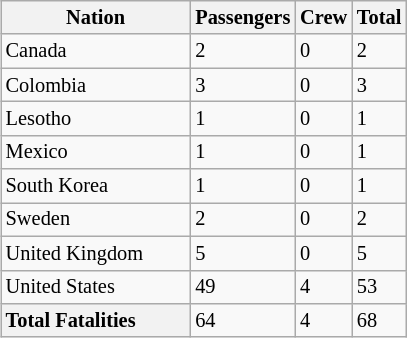<table class="sortable wikitable" style="font-size:85%; margin:0 0 0.5em 1em; float:right;">
<tr>
<th style="text-align:center; width:120px">Nation</th>
<th style="text-align:left;">Passengers</th>
<th style="text-align:left;">Crew</th>
<th style="text-align:left;">Total</th>
</tr>
<tr>
<td style="text-align:left;">Canada</td>
<td>2</td>
<td>0</td>
<td>2</td>
</tr>
<tr>
<td style="text-align:left;">Colombia</td>
<td>3</td>
<td>0</td>
<td>3</td>
</tr>
<tr>
<td style="text-align:left;">Lesotho</td>
<td>1</td>
<td>0</td>
<td>1</td>
</tr>
<tr>
<td style="text-align:left;">Mexico</td>
<td>1</td>
<td>0</td>
<td>1</td>
</tr>
<tr>
<td style="text-align:left;">South Korea</td>
<td>1</td>
<td>0</td>
<td>1</td>
</tr>
<tr>
<td style="text-align:left;">Sweden</td>
<td>2</td>
<td>0</td>
<td>2</td>
</tr>
<tr>
<td style="text-align:left;">United Kingdom</td>
<td>5</td>
<td>0</td>
<td>5</td>
</tr>
<tr>
<td style="text-align:left;">United States</td>
<td>49</td>
<td>4</td>
<td>53</td>
</tr>
<tr>
<th style="text-align:left;">Total Fatalities</th>
<td>64</td>
<td>4</td>
<td>68</td>
</tr>
</table>
